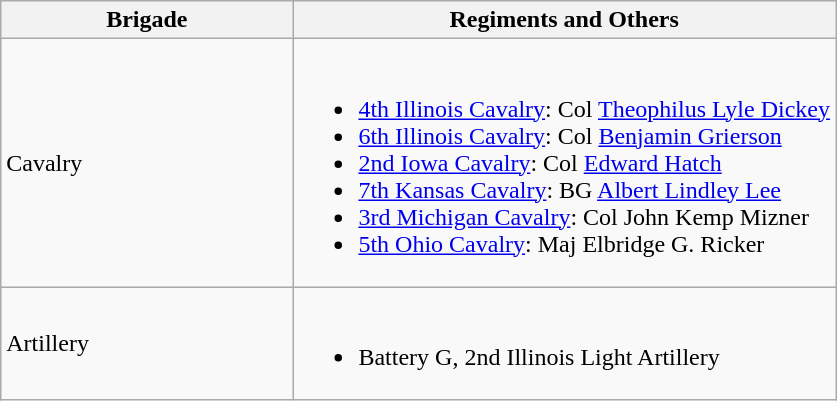<table class="wikitable">
<tr>
<th width=35%>Brigade</th>
<th>Regiments and Others</th>
</tr>
<tr>
<td>Cavalry</td>
<td><br><ul><li><a href='#'>4th Illinois Cavalry</a>: Col <a href='#'>Theophilus Lyle Dickey</a></li><li><a href='#'>6th Illinois Cavalry</a>: Col <a href='#'>Benjamin Grierson</a></li><li><a href='#'>2nd Iowa Cavalry</a>: Col <a href='#'>Edward Hatch</a></li><li><a href='#'>7th Kansas Cavalry</a>: BG <a href='#'>Albert Lindley Lee</a></li><li><a href='#'>3rd Michigan Cavalry</a>: Col John Kemp Mizner</li><li><a href='#'>5th Ohio Cavalry</a>: Maj Elbridge G. Ricker</li></ul></td>
</tr>
<tr>
<td>Artillery</td>
<td><br><ul><li>Battery G, 2nd Illinois Light Artillery</li></ul></td>
</tr>
</table>
